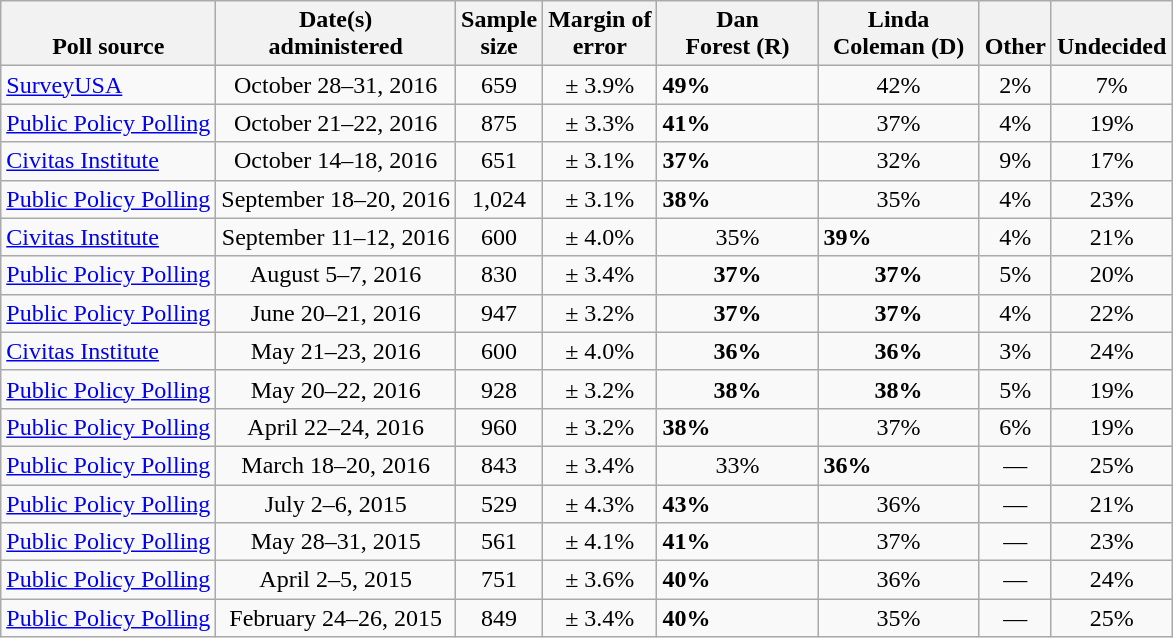<table class="wikitable">
<tr valign= bottom>
<th>Poll source</th>
<th>Date(s)<br>administered</th>
<th>Sample<br>size</th>
<th>Margin of<br>error</th>
<th style="width:100px;">Dan<br>Forest (R)</th>
<th style="width:100px;">Linda<br>Coleman (D)</th>
<th>Other</th>
<th>Undecided</th>
</tr>
<tr>
<td><a href='#'>SurveyUSA</a></td>
<td align=center>October 28–31, 2016</td>
<td align=center>659</td>
<td align=center>± 3.9%</td>
<td><strong>49%</strong></td>
<td align=center>42%</td>
<td align=center>2%</td>
<td align=center>7%</td>
</tr>
<tr>
<td><a href='#'>Public Policy Polling</a></td>
<td align=center>October 21–22, 2016</td>
<td align=center>875</td>
<td align=center>± 3.3%</td>
<td><strong>41%</strong></td>
<td align=center>37%</td>
<td align=center>4%</td>
<td align=center>19%</td>
</tr>
<tr>
<td><a href='#'>Civitas Institute</a></td>
<td align=center>October 14–18, 2016</td>
<td align=center>651</td>
<td align=center>± 3.1%</td>
<td><strong>37%</strong></td>
<td align=center>32%</td>
<td align=center>9%</td>
<td align=center>17%</td>
</tr>
<tr>
<td><a href='#'>Public Policy Polling</a></td>
<td align=center>September 18–20, 2016</td>
<td align=center>1,024</td>
<td align=center>± 3.1%</td>
<td><strong>38%</strong></td>
<td align=center>35%</td>
<td align=center>4%</td>
<td align=center>23%</td>
</tr>
<tr>
<td><a href='#'>Civitas Institute</a></td>
<td align=center>September 11–12, 2016</td>
<td align=center>600</td>
<td align=center>± 4.0%</td>
<td align=center>35%</td>
<td><strong>39%</strong></td>
<td align=center>4%</td>
<td align=center>21%</td>
</tr>
<tr>
<td><a href='#'>Public Policy Polling</a></td>
<td align=center>August 5–7, 2016</td>
<td align=center>830</td>
<td align=center>± 3.4%</td>
<td align=center><strong>37%</strong></td>
<td align=center><strong>37%</strong></td>
<td align=center>5%</td>
<td align=center>20%</td>
</tr>
<tr>
<td><a href='#'>Public Policy Polling</a></td>
<td align=center>June 20–21, 2016</td>
<td align=center>947</td>
<td align=center>± 3.2%</td>
<td align=center><strong>37%</strong></td>
<td align=center><strong>37%</strong></td>
<td align=center>4%</td>
<td align=center>22%</td>
</tr>
<tr>
<td><a href='#'>Civitas Institute</a></td>
<td align=center>May 21–23, 2016</td>
<td align=center>600</td>
<td align=center>± 4.0%</td>
<td align=center><strong>36%</strong></td>
<td align=center><strong>36%</strong></td>
<td align=center>3%</td>
<td align=center>24%</td>
</tr>
<tr>
<td><a href='#'>Public Policy Polling</a></td>
<td align=center>May 20–22, 2016</td>
<td align=center>928</td>
<td align=center>± 3.2%</td>
<td align=center><strong>38%</strong></td>
<td align=center><strong>38%</strong></td>
<td align=center>5%</td>
<td align=center>19%</td>
</tr>
<tr>
<td><a href='#'>Public Policy Polling</a></td>
<td align=center>April 22–24, 2016</td>
<td align=center>960</td>
<td align=center>± 3.2%</td>
<td><strong>38%</strong></td>
<td align=center>37%</td>
<td align=center>6%</td>
<td align=center>19%</td>
</tr>
<tr>
<td><a href='#'>Public Policy Polling</a></td>
<td align=center>March 18–20, 2016</td>
<td align=center>843</td>
<td align=center>± 3.4%</td>
<td align=center>33%</td>
<td><strong>36%</strong></td>
<td align=center>—</td>
<td align=center>25%</td>
</tr>
<tr>
<td><a href='#'>Public Policy Polling</a></td>
<td align=center>July 2–6, 2015</td>
<td align=center>529</td>
<td align=center>± 4.3%</td>
<td><strong>43%</strong></td>
<td align=center>36%</td>
<td align=center>—</td>
<td align=center>21%</td>
</tr>
<tr>
<td><a href='#'>Public Policy Polling</a></td>
<td align=center>May 28–31, 2015</td>
<td align=center>561</td>
<td align=center>± 4.1%</td>
<td><strong>41%</strong></td>
<td align=center>37%</td>
<td align=center>—</td>
<td align=center>23%</td>
</tr>
<tr>
<td><a href='#'>Public Policy Polling</a></td>
<td align=center>April 2–5, 2015</td>
<td align=center>751</td>
<td align=center>± 3.6%</td>
<td><strong>40%</strong></td>
<td align=center>36%</td>
<td align=center>—</td>
<td align=center>24%</td>
</tr>
<tr>
<td><a href='#'>Public Policy Polling</a></td>
<td align=center>February 24–26, 2015</td>
<td align=center>849</td>
<td align=center>± 3.4%</td>
<td><strong>40%</strong></td>
<td align=center>35%</td>
<td align=center>—</td>
<td align=center>25%</td>
</tr>
</table>
